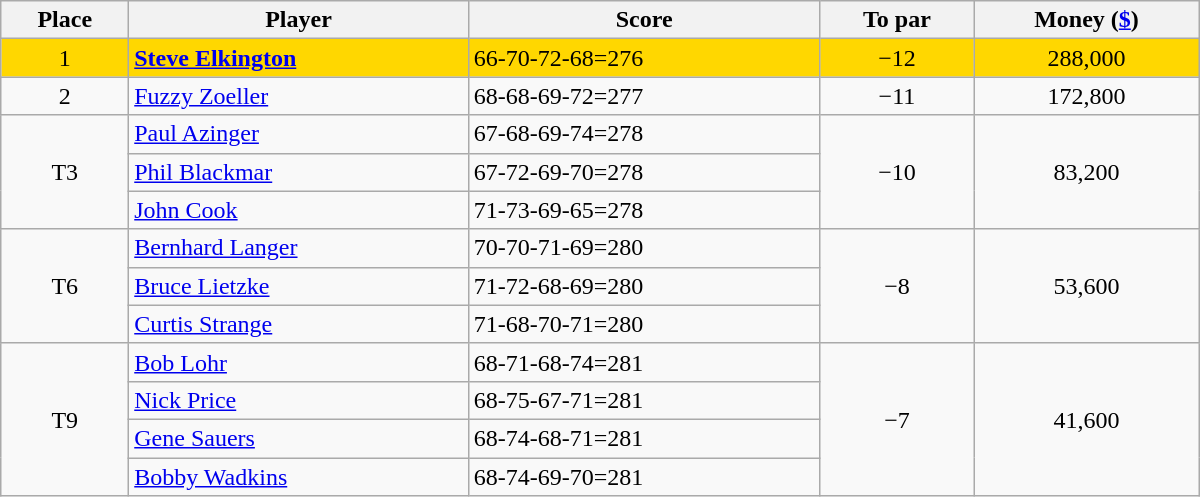<table class="wikitable" style="width:50em;margin-bottom:0;">
<tr>
<th>Place</th>
<th>Player</th>
<th>Score</th>
<th>To par</th>
<th>Money (<a href='#'>$</a>)</th>
</tr>
<tr style="background:gold">
<td align=center>1</td>
<td> <strong><a href='#'>Steve Elkington</a></strong></td>
<td>66-70-72-68=276</td>
<td align=center>−12</td>
<td align=center>288,000</td>
</tr>
<tr>
<td align=center>2</td>
<td> <a href='#'>Fuzzy Zoeller</a></td>
<td>68-68-69-72=277</td>
<td align=center>−11</td>
<td align=center>172,800</td>
</tr>
<tr>
<td rowspan=3 align=center>T3</td>
<td> <a href='#'>Paul Azinger</a></td>
<td>67-68-69-74=278</td>
<td rowspan=3 align=center>−10</td>
<td rowspan=3 align=center>83,200</td>
</tr>
<tr>
<td> <a href='#'>Phil Blackmar</a></td>
<td>67-72-69-70=278</td>
</tr>
<tr>
<td> <a href='#'>John Cook</a></td>
<td>71-73-69-65=278</td>
</tr>
<tr>
<td rowspan=3 align=center>T6</td>
<td> <a href='#'>Bernhard Langer</a></td>
<td>70-70-71-69=280</td>
<td rowspan=3 align=center>−8</td>
<td rowspan=3 align=center>53,600</td>
</tr>
<tr>
<td> <a href='#'>Bruce Lietzke</a></td>
<td>71-72-68-69=280</td>
</tr>
<tr>
<td> <a href='#'>Curtis Strange</a></td>
<td>71-68-70-71=280</td>
</tr>
<tr>
<td rowspan=4 align=center>T9</td>
<td> <a href='#'>Bob Lohr</a></td>
<td>68-71-68-74=281</td>
<td rowspan=4 align=center>−7</td>
<td rowspan=4 align=center>41,600</td>
</tr>
<tr>
<td> <a href='#'>Nick Price</a></td>
<td>68-75-67-71=281</td>
</tr>
<tr>
<td> <a href='#'>Gene Sauers</a></td>
<td>68-74-68-71=281</td>
</tr>
<tr>
<td> <a href='#'>Bobby Wadkins</a></td>
<td>68-74-69-70=281</td>
</tr>
</table>
